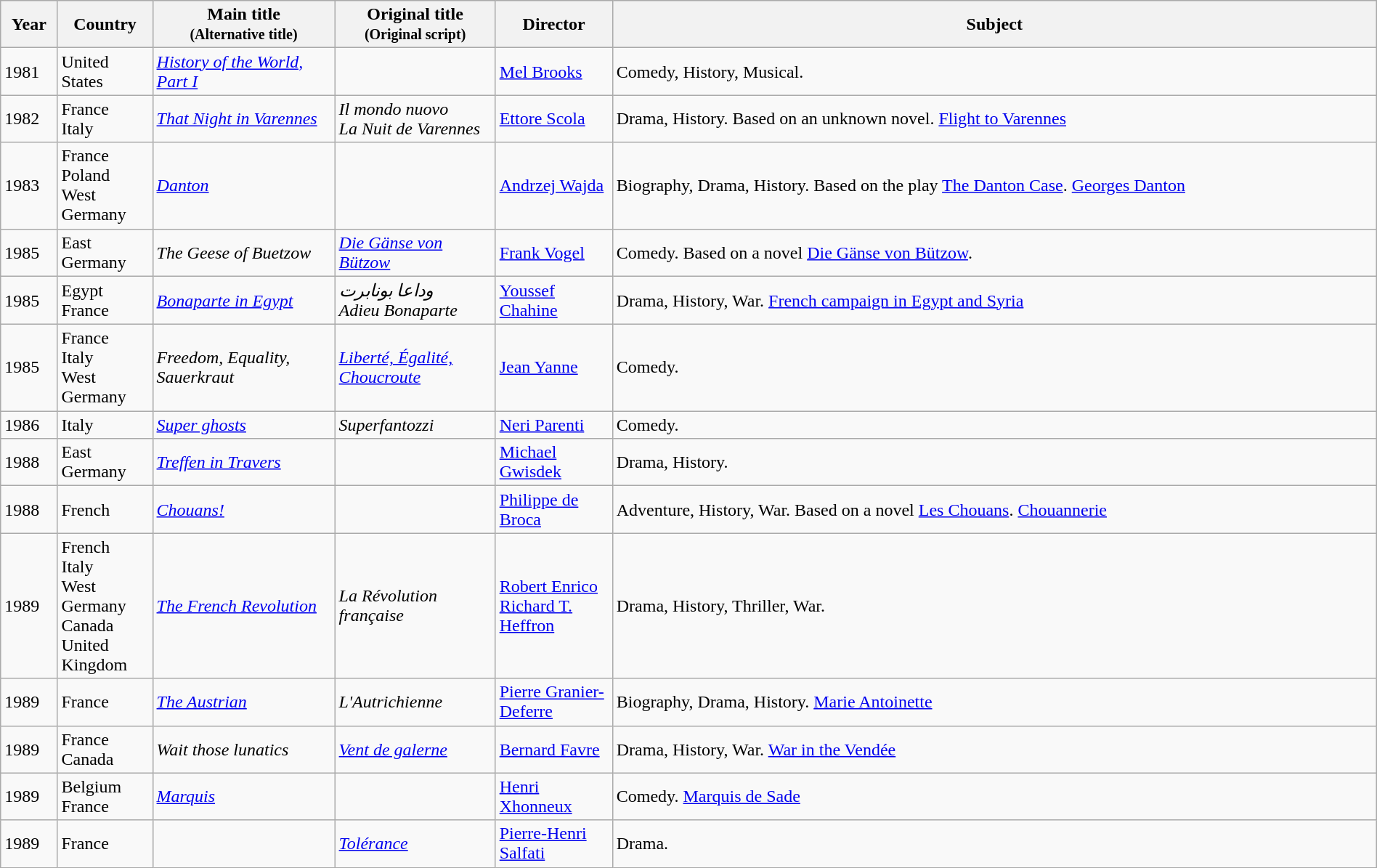<table class="wikitable sortable" style="width:100%;">
<tr>
<th>Year</th>
<th width= 80>Country</th>
<th class="unsortable" style="width:160px;">Main title<br><small>(Alternative title)</small></th>
<th class="unsortable" style="width:140px;">Original title<br><small>(Original script)</small></th>
<th width=100>Director</th>
<th class="unsortable">Subject</th>
</tr>
<tr>
<td>1981</td>
<td>United States</td>
<td><em><a href='#'>History of the World, Part I</a></em></td>
<td></td>
<td><a href='#'>Mel Brooks</a></td>
<td>Comedy, History, Musical.</td>
</tr>
<tr>
<td>1982</td>
<td>France<br>Italy</td>
<td><em><a href='#'>That Night in Varennes</a></em></td>
<td><em>Il mondo nuovo</em><br><em>La Nuit de Varennes</em></td>
<td><a href='#'>Ettore Scola</a></td>
<td>Drama, History. Based on an unknown novel. <a href='#'>Flight to Varennes</a></td>
</tr>
<tr>
<td>1983</td>
<td>France<br>Poland<br>West Germany</td>
<td><em><a href='#'>Danton</a></em></td>
<td></td>
<td><a href='#'>Andrzej Wajda</a></td>
<td>Biography, Drama, History. Based on the play <a href='#'>The Danton Case</a>. <a href='#'>Georges Danton</a></td>
</tr>
<tr>
<td>1985</td>
<td>East Germany</td>
<td><em>The Geese of Buetzow</em></td>
<td><em><a href='#'>Die Gänse von Bützow</a></em></td>
<td><a href='#'>Frank Vogel</a></td>
<td>Comedy. Based on a novel <a href='#'>Die Gänse von Bützow</a>.</td>
</tr>
<tr>
<td>1985</td>
<td>Egypt<br>France</td>
<td><em><a href='#'>Bonaparte in Egypt</a></em></td>
<td><em>وداعا بونابرت</em><br><em>Adieu Bonaparte</em></td>
<td><a href='#'>Youssef Chahine</a></td>
<td>Drama, History, War. <a href='#'>French campaign in Egypt and Syria</a></td>
</tr>
<tr>
<td>1985</td>
<td>France<br>Italy<br>West Germany</td>
<td><em>Freedom, Equality, Sauerkraut</em></td>
<td><em><a href='#'>Liberté, Égalité, Choucroute</a></em></td>
<td><a href='#'>Jean Yanne</a></td>
<td>Comedy.</td>
</tr>
<tr>
<td>1986</td>
<td>Italy</td>
<td><em><a href='#'>Super ghosts</a></em></td>
<td><em>Superfantozzi</em></td>
<td><a href='#'>Neri Parenti</a></td>
<td>Comedy.</td>
</tr>
<tr>
<td>1988</td>
<td>East Germany</td>
<td><em><a href='#'>Treffen in Travers</a></em></td>
<td></td>
<td><a href='#'>Michael Gwisdek</a></td>
<td>Drama, History.</td>
</tr>
<tr>
<td>1988</td>
<td>French</td>
<td><em><a href='#'>Chouans!</a></em></td>
<td></td>
<td><a href='#'>Philippe de Broca</a></td>
<td>Adventure, History, War. Based on a novel <a href='#'>Les Chouans</a>. <a href='#'>Chouannerie</a></td>
</tr>
<tr>
<td>1989</td>
<td>French<br>Italy<br>West Germany<br>Canada<br>United Kingdom</td>
<td><em><a href='#'>The French Revolution</a></em></td>
<td><em>La Révolution française</em></td>
<td><a href='#'>Robert Enrico</a><br><a href='#'>Richard T. Heffron</a></td>
<td>Drama, History, Thriller, War.</td>
</tr>
<tr>
<td>1989</td>
<td>France</td>
<td><em><a href='#'>The Austrian</a></em></td>
<td><em>L'Autrichienne</em></td>
<td><a href='#'>Pierre Granier-Deferre</a></td>
<td>Biography, Drama, History. <a href='#'>Marie Antoinette</a></td>
</tr>
<tr>
<td>1989</td>
<td>France<br>Canada</td>
<td><em>Wait those lunatics</em></td>
<td><em><a href='#'>Vent de galerne</a></em></td>
<td><a href='#'>Bernard Favre</a></td>
<td>Drama, History, War. <a href='#'>War in the Vendée</a></td>
</tr>
<tr>
<td>1989</td>
<td>Belgium<br>France</td>
<td><em><a href='#'>Marquis</a></em></td>
<td></td>
<td><a href='#'>Henri Xhonneux</a></td>
<td>Comedy. <a href='#'>Marquis de Sade</a></td>
</tr>
<tr>
<td>1989</td>
<td>France</td>
<td></td>
<td><em><a href='#'>Tolérance</a></em></td>
<td><a href='#'>Pierre-Henri Salfati</a></td>
<td>Drama.</td>
</tr>
</table>
